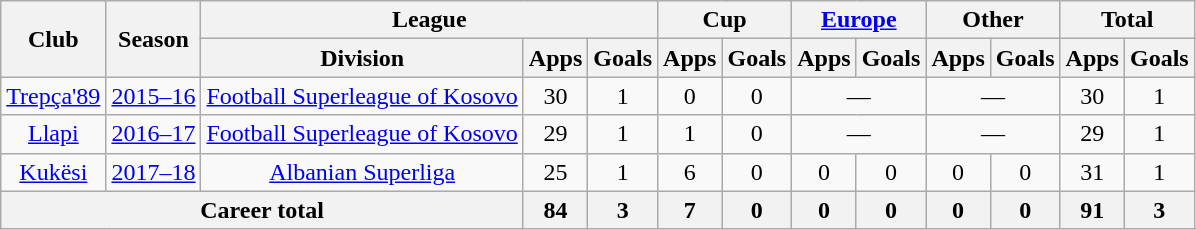<table class="wikitable" style="text-align:center">
<tr>
<th rowspan="2">Club</th>
<th rowspan="2">Season</th>
<th colspan="3">League</th>
<th colspan="2">Cup</th>
<th colspan="2"><a href='#'>Europe</a></th>
<th colspan="2">Other</th>
<th colspan="2">Total</th>
</tr>
<tr>
<th>Division</th>
<th>Apps</th>
<th>Goals</th>
<th>Apps</th>
<th>Goals</th>
<th>Apps</th>
<th>Goals</th>
<th>Apps</th>
<th>Goals</th>
<th>Apps</th>
<th>Goals</th>
</tr>
<tr>
<td rowspan="1"><a href='#'>Trepça'89</a></td>
<td><a href='#'>2015–16</a></td>
<td rowspan="1"><a href='#'>Football Superleague of Kosovo</a></td>
<td>30</td>
<td>1</td>
<td>0</td>
<td>0</td>
<td colspan="2">—</td>
<td colspan="2">—</td>
<td>30</td>
<td>1</td>
</tr>
<tr>
<td rowspan="1"><a href='#'>Llapi</a></td>
<td><a href='#'>2016–17</a></td>
<td rowspan="1"><a href='#'>Football Superleague of Kosovo</a></td>
<td>29</td>
<td>1</td>
<td>1</td>
<td>0</td>
<td colspan="2">—</td>
<td colspan="2">—</td>
<td>29</td>
<td>1</td>
</tr>
<tr>
<td rowspan="1"><a href='#'>Kukësi</a></td>
<td><a href='#'>2017–18</a></td>
<td rowspan="1"><a href='#'>Albanian Superliga</a></td>
<td>25</td>
<td>1</td>
<td>6</td>
<td>0</td>
<td>0</td>
<td>0</td>
<td>0</td>
<td>0</td>
<td>31</td>
<td>1</td>
</tr>
<tr>
<th colspan="3">Career total</th>
<th>84</th>
<th>3</th>
<th>7</th>
<th>0</th>
<th>0</th>
<th>0</th>
<th>0</th>
<th>0</th>
<th>91</th>
<th>3</th>
</tr>
</table>
